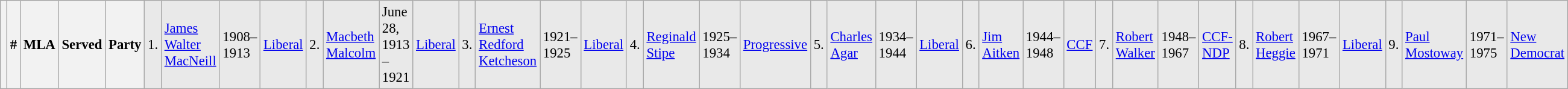<table class="wikitable" style="font-size: 95%; clear:both">
<tr style="background-color:#E9E9E9">
<th></th>
<th style="width: 25px">#</th>
<th style="width: 170px">MLA</th>
<th style="width: 80px">Served</th>
<th style="width: 150px">Party<br></th>
<td>1.</td>
<td><a href='#'>James Walter MacNeill</a></td>
<td>1908–1913</td>
<td><a href='#'>Liberal</a><br></td>
<td>2.</td>
<td><a href='#'>Macbeth Malcolm</a></td>
<td>June 28, 1913 – 1921</td>
<td><a href='#'>Liberal</a><br></td>
<td>3.</td>
<td><a href='#'>Ernest Redford Ketcheson</a></td>
<td>1921–1925</td>
<td><a href='#'>Liberal</a><br></td>
<td>4.</td>
<td><a href='#'>Reginald Stipe</a></td>
<td>1925–1934</td>
<td><a href='#'>Progressive</a><br></td>
<td>5.</td>
<td><a href='#'>Charles Agar</a></td>
<td>1934–1944</td>
<td><a href='#'>Liberal</a><br></td>
<td>6.</td>
<td><a href='#'>Jim Aitken</a></td>
<td>1944–1948</td>
<td><a href='#'>CCF</a><br></td>
<td>7.</td>
<td><a href='#'>Robert Walker</a></td>
<td>1948–1967</td>
<td><a href='#'>CCF-NDP</a><br></td>
<td>8.</td>
<td><a href='#'>Robert Heggie</a></td>
<td>1967–1971</td>
<td><a href='#'>Liberal</a><br></td>
<td>9.</td>
<td><a href='#'>Paul Mostoway</a></td>
<td>1971–1975</td>
<td><a href='#'>New Democrat</a></td>
</tr>
</table>
